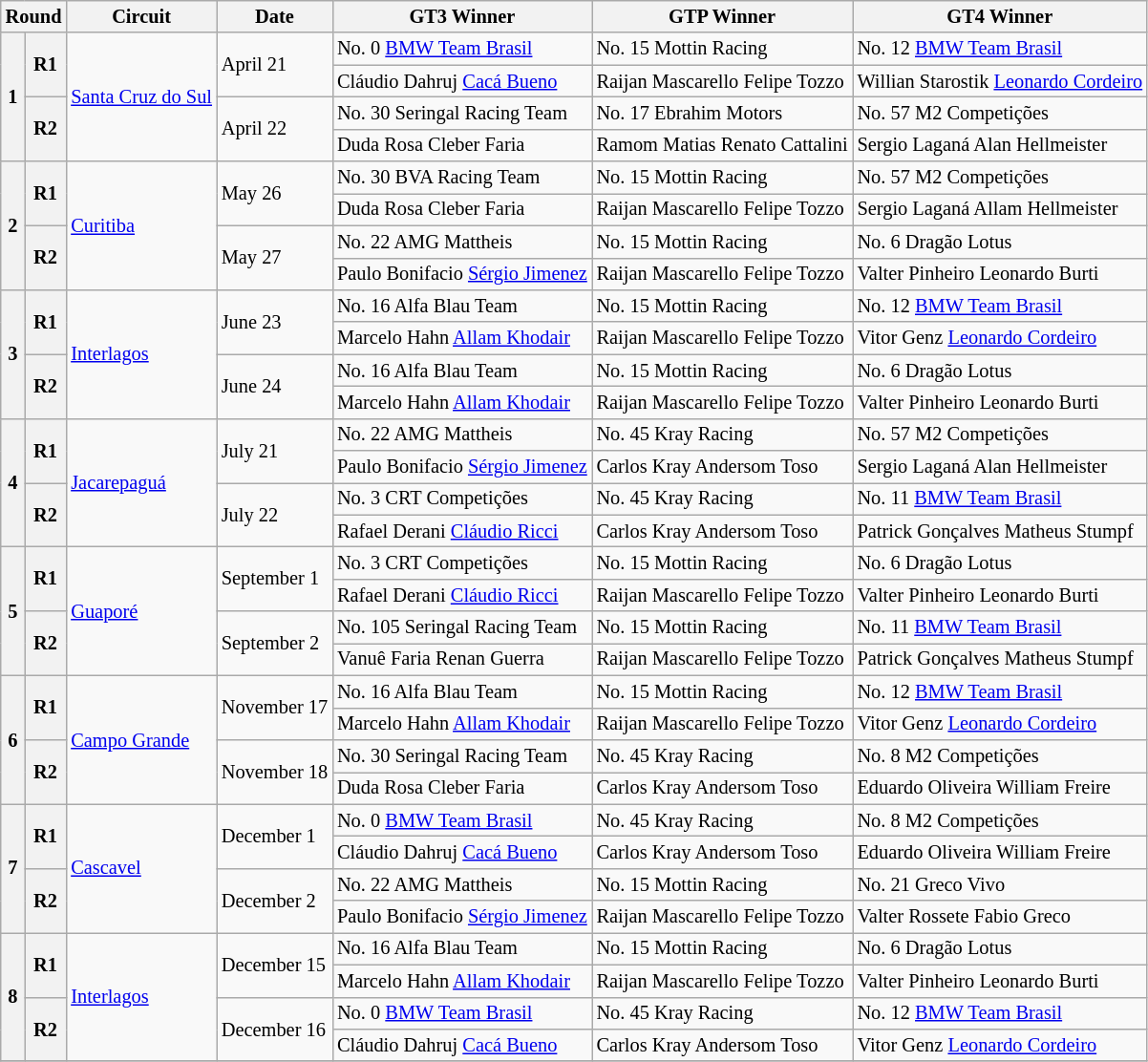<table class="wikitable" style="font-size: 85%;">
<tr>
<th colspan=2>Round</th>
<th>Circuit</th>
<th>Date</th>
<th>GT3 Winner</th>
<th>GTP Winner</th>
<th>GT4 Winner</th>
</tr>
<tr>
<th rowspan=4>1</th>
<th rowspan=2>R1</th>
<td rowspan=4><a href='#'>Santa Cruz do Sul</a></td>
<td rowspan=2>April 21</td>
<td>No. 0 <a href='#'>BMW Team Brasil</a></td>
<td>No. 15 Mottin Racing</td>
<td>No. 12 <a href='#'>BMW Team Brasil</a></td>
</tr>
<tr>
<td>Cláudio Dahruj <a href='#'>Cacá Bueno</a></td>
<td>Raijan Mascarello Felipe Tozzo</td>
<td>Willian Starostik <a href='#'>Leonardo Cordeiro</a></td>
</tr>
<tr>
<th rowspan=2>R2</th>
<td rowspan=2>April 22</td>
<td>No. 30 Seringal Racing Team</td>
<td>No. 17 Ebrahim Motors</td>
<td>No. 57 M2 Competições</td>
</tr>
<tr>
<td>Duda Rosa Cleber Faria</td>
<td>Ramom Matias Renato Cattalini</td>
<td>Sergio Laganá Alan Hellmeister</td>
</tr>
<tr>
<th rowspan=4>2</th>
<th rowspan=2>R1</th>
<td rowspan=4><a href='#'>Curitiba</a></td>
<td rowspan=2>May 26</td>
<td>No. 30 BVA Racing Team</td>
<td>No. 15 Mottin Racing</td>
<td>No. 57 M2 Competições</td>
</tr>
<tr>
<td>Duda Rosa Cleber Faria</td>
<td>Raijan Mascarello Felipe Tozzo</td>
<td>Sergio Laganá Allam Hellmeister</td>
</tr>
<tr>
<th rowspan=2>R2</th>
<td rowspan=2>May 27</td>
<td>No. 22 AMG Mattheis</td>
<td>No. 15 Mottin Racing</td>
<td>No. 6 Dragão Lotus</td>
</tr>
<tr>
<td>Paulo Bonifacio <a href='#'>Sérgio Jimenez</a></td>
<td>Raijan Mascarello Felipe Tozzo</td>
<td>Valter Pinheiro Leonardo Burti</td>
</tr>
<tr>
<th rowspan=4>3</th>
<th rowspan=2>R1</th>
<td rowspan=4><a href='#'>Interlagos</a></td>
<td rowspan=2>June 23</td>
<td>No. 16 Alfa Blau Team</td>
<td>No. 15 Mottin Racing</td>
<td>No. 12 <a href='#'>BMW Team Brasil</a></td>
</tr>
<tr>
<td>Marcelo Hahn <a href='#'>Allam Khodair</a></td>
<td>Raijan Mascarello Felipe Tozzo</td>
<td>Vitor Genz <a href='#'>Leonardo Cordeiro</a></td>
</tr>
<tr>
<th rowspan=2>R2</th>
<td rowspan=2>June 24</td>
<td>No. 16 Alfa Blau Team</td>
<td>No. 15 Mottin Racing</td>
<td>No. 6 Dragão Lotus</td>
</tr>
<tr>
<td>Marcelo Hahn <a href='#'>Allam Khodair</a></td>
<td>Raijan Mascarello Felipe Tozzo</td>
<td>Valter Pinheiro Leonardo Burti</td>
</tr>
<tr>
<th rowspan=4>4</th>
<th rowspan=2>R1</th>
<td rowspan=4><a href='#'>Jacarepaguá</a></td>
<td rowspan=2>July 21</td>
<td>No. 22 AMG Mattheis</td>
<td>No. 45 Kray Racing</td>
<td>No. 57 M2 Competições</td>
</tr>
<tr>
<td>Paulo Bonifacio <a href='#'>Sérgio Jimenez</a></td>
<td>Carlos Kray Andersom Toso</td>
<td>Sergio Laganá Alan Hellmeister</td>
</tr>
<tr>
<th rowspan=2>R2</th>
<td rowspan=2>July 22</td>
<td>No. 3 CRT Competições</td>
<td>No. 45 Kray Racing</td>
<td>No. 11 <a href='#'>BMW Team Brasil</a></td>
</tr>
<tr>
<td>Rafael Derani  <a href='#'>Cláudio Ricci</a></td>
<td>Carlos Kray Andersom Toso</td>
<td>Patrick Gonçalves Matheus Stumpf</td>
</tr>
<tr>
<th rowspan=4>5</th>
<th rowspan=2>R1</th>
<td rowspan=4><a href='#'>Guaporé</a></td>
<td rowspan=2>September 1</td>
<td>No. 3 CRT Competições</td>
<td>No. 15 Mottin Racing</td>
<td>No. 6 Dragão Lotus</td>
</tr>
<tr>
<td>Rafael Derani  <a href='#'>Cláudio Ricci</a></td>
<td>Raijan Mascarello Felipe Tozzo</td>
<td>Valter Pinheiro Leonardo Burti</td>
</tr>
<tr>
<th rowspan=2>R2</th>
<td rowspan=2>September 2</td>
<td>No. 105 Seringal Racing Team</td>
<td>No. 15 Mottin Racing</td>
<td>No. 11 <a href='#'>BMW Team Brasil</a></td>
</tr>
<tr>
<td>Vanuê Faria Renan Guerra</td>
<td>Raijan Mascarello Felipe Tozzo</td>
<td>Patrick Gonçalves Matheus Stumpf</td>
</tr>
<tr>
<th rowspan=4>6</th>
<th rowspan=2>R1</th>
<td rowspan=4><a href='#'>Campo Grande</a></td>
<td rowspan=2>November 17</td>
<td>No. 16 Alfa Blau Team</td>
<td>No. 15 Mottin Racing</td>
<td>No. 12 <a href='#'>BMW Team Brasil</a></td>
</tr>
<tr>
<td>Marcelo Hahn <a href='#'>Allam Khodair</a></td>
<td>Raijan Mascarello Felipe Tozzo</td>
<td>Vitor Genz <a href='#'>Leonardo Cordeiro</a></td>
</tr>
<tr>
<th rowspan=2>R2</th>
<td rowspan=2>November 18</td>
<td>No. 30 Seringal Racing Team</td>
<td>No. 45 Kray Racing</td>
<td>No. 8 M2 Competições</td>
</tr>
<tr>
<td>Duda Rosa Cleber Faria</td>
<td>Carlos Kray Andersom Toso</td>
<td>Eduardo Oliveira William Freire</td>
</tr>
<tr>
<th rowspan=4>7</th>
<th rowspan=2>R1</th>
<td rowspan=4><a href='#'>Cascavel</a></td>
<td rowspan=2>December 1</td>
<td>No. 0 <a href='#'>BMW Team Brasil</a></td>
<td>No. 45 Kray Racing</td>
<td>No. 8 M2 Competições</td>
</tr>
<tr>
<td>Cláudio Dahruj <a href='#'>Cacá Bueno</a></td>
<td>Carlos Kray Andersom Toso</td>
<td>Eduardo Oliveira William Freire</td>
</tr>
<tr>
<th rowspan=2>R2</th>
<td rowspan=2>December 2</td>
<td>No. 22 AMG Mattheis</td>
<td>No. 15 Mottin Racing</td>
<td>No. 21 Greco Vivo</td>
</tr>
<tr>
<td>Paulo Bonifacio <a href='#'>Sérgio Jimenez</a></td>
<td>Raijan Mascarello Felipe Tozzo</td>
<td>Valter Rossete Fabio Greco</td>
</tr>
<tr>
<th rowspan=4>8</th>
<th rowspan=2>R1</th>
<td rowspan=4><a href='#'>Interlagos</a></td>
<td rowspan=2>December 15</td>
<td>No. 16 Alfa Blau Team</td>
<td>No. 15 Mottin Racing</td>
<td>No. 6 Dragão Lotus</td>
</tr>
<tr>
<td>Marcelo Hahn <a href='#'>Allam Khodair</a></td>
<td>Raijan Mascarello Felipe Tozzo</td>
<td>Valter Pinheiro Leonardo Burti</td>
</tr>
<tr>
<th rowspan=2>R2</th>
<td rowspan=2>December 16</td>
<td>No. 0 <a href='#'>BMW Team Brasil</a></td>
<td>No. 45 Kray Racing</td>
<td>No. 12 <a href='#'>BMW Team Brasil</a></td>
</tr>
<tr>
<td>Cláudio Dahruj <a href='#'>Cacá Bueno</a></td>
<td>Carlos Kray Andersom Toso</td>
<td>Vitor Genz <a href='#'>Leonardo Cordeiro</a></td>
</tr>
<tr>
</tr>
</table>
